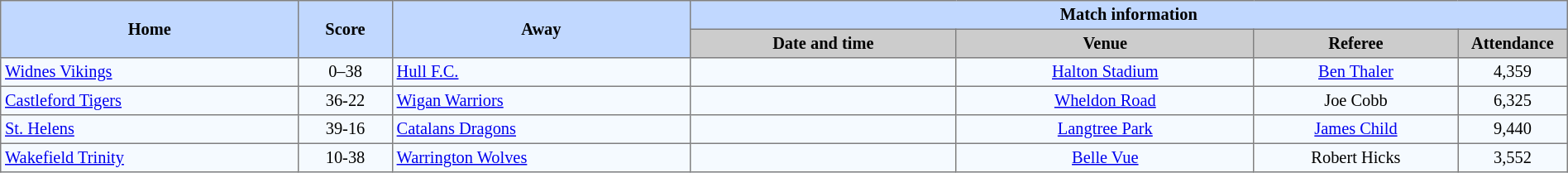<table border=1 style="border-collapse:collapse; font-size:85%; text-align:center;" cellpadding=3 cellspacing=0 width=100%>
<tr bgcolor=#C1D8FF>
<th rowspan=2 width=19%>Home</th>
<th rowspan=2 width=6%>Score</th>
<th rowspan=2 width=19%>Away</th>
<th colspan=6>Match information</th>
</tr>
<tr bgcolor=#CCCCCC>
<th width=17%>Date and time</th>
<th width=19%>Venue</th>
<th width=13%>Referee</th>
<th width=7%>Attendance</th>
</tr>
<tr bgcolor=#F5FAFF>
<td align=left> <a href='#'>Widnes Vikings</a></td>
<td>0–38</td>
<td align=left> <a href='#'>Hull F.C.</a></td>
<td></td>
<td><a href='#'>Halton Stadium</a></td>
<td><a href='#'>Ben Thaler</a></td>
<td>4,359</td>
</tr>
<tr bgcolor=#F5FAFF>
<td align=left> <a href='#'>Castleford Tigers</a></td>
<td>36-22</td>
<td align=left> <a href='#'>Wigan Warriors</a></td>
<td></td>
<td><a href='#'>Wheldon Road</a></td>
<td>Joe Cobb</td>
<td>6,325</td>
</tr>
<tr bgcolor=#F5FAFF>
<td align=left> <a href='#'>St. Helens</a></td>
<td>39-16</td>
<td align=left> <a href='#'>Catalans Dragons</a></td>
<td></td>
<td><a href='#'>Langtree Park</a></td>
<td><a href='#'>James Child</a></td>
<td>9,440</td>
</tr>
<tr bgcolor=#F5FAFF>
<td align=left> <a href='#'>Wakefield Trinity</a></td>
<td>10-38</td>
<td align=left> <a href='#'>Warrington Wolves</a></td>
<td></td>
<td><a href='#'>Belle Vue</a></td>
<td>Robert Hicks</td>
<td>3,552</td>
</tr>
</table>
